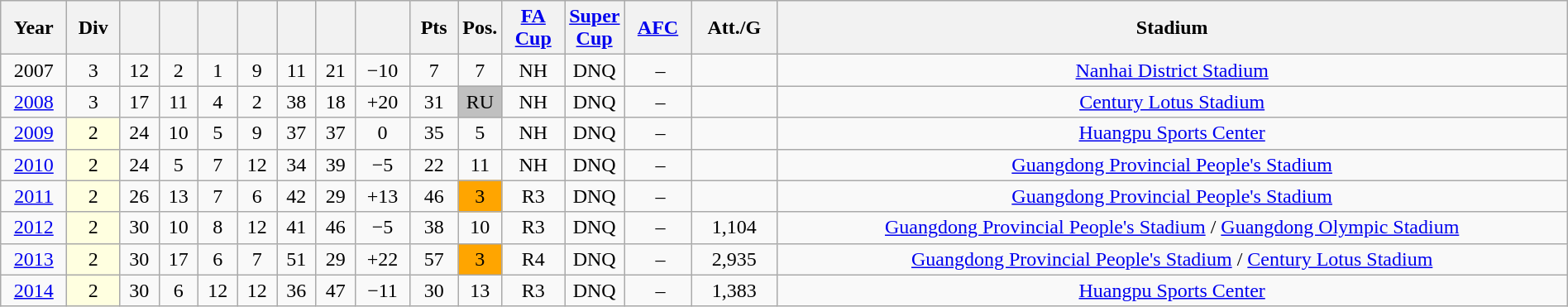<table class="wikitable sortable" width=100% style=text-align:Center>
<tr>
<th>Year</th>
<th>Div</th>
<th></th>
<th></th>
<th></th>
<th></th>
<th></th>
<th></th>
<th></th>
<th>Pts</th>
<th width=2%>Pos.</th>
<th width=4%><a href='#'>FA Cup</a></th>
<th width=2%><a href='#'>Super Cup</a></th>
<th><a href='#'>AFC</a></th>
<th>Att./G</th>
<th>Stadium</th>
</tr>
<tr>
<td>2007</td>
<td>3</td>
<td>12</td>
<td>2</td>
<td>1</td>
<td>9</td>
<td>11</td>
<td>21</td>
<td>−10</td>
<td>7</td>
<td>7</td>
<td>NH</td>
<td>DNQ</td>
<td> –</td>
<td></td>
<td><a href='#'>Nanhai District Stadium</a></td>
</tr>
<tr>
<td><a href='#'>2008</a></td>
<td>3</td>
<td>17</td>
<td>11</td>
<td>4</td>
<td>2</td>
<td>38</td>
<td>18</td>
<td>+20</td>
<td>31</td>
<td bgcolor=C0C0C0>RU</td>
<td>NH</td>
<td>DNQ</td>
<td> –</td>
<td></td>
<td><a href='#'>Century Lotus Stadium</a></td>
</tr>
<tr>
<td><a href='#'>2009</a></td>
<td bgcolor=#FFFFE0>2</td>
<td>24</td>
<td>10</td>
<td>5</td>
<td>9</td>
<td>37</td>
<td>37</td>
<td>0</td>
<td>35</td>
<td>5</td>
<td>NH</td>
<td>DNQ</td>
<td> –</td>
<td></td>
<td><a href='#'>Huangpu Sports Center</a></td>
</tr>
<tr>
<td><a href='#'>2010</a></td>
<td bgcolor=#FFFFE0>2</td>
<td>24</td>
<td>5</td>
<td>7</td>
<td>12</td>
<td>34</td>
<td>39</td>
<td>−5</td>
<td>22</td>
<td>11</td>
<td>NH</td>
<td>DNQ</td>
<td> –</td>
<td></td>
<td><a href='#'>Guangdong Provincial People's Stadium</a> </td>
</tr>
<tr>
<td><a href='#'>2011</a></td>
<td bgcolor=#FFFFE0>2</td>
<td>26</td>
<td>13</td>
<td>7</td>
<td>6</td>
<td>42</td>
<td>29</td>
<td>+13</td>
<td>46</td>
<td bgcolor=FFA500>3</td>
<td>R3</td>
<td>DNQ</td>
<td> –</td>
<td></td>
<td><a href='#'>Guangdong Provincial People's Stadium</a></td>
</tr>
<tr>
<td><a href='#'>2012</a></td>
<td bgcolor=#FFFFE0>2</td>
<td>30</td>
<td>10</td>
<td>8</td>
<td>12</td>
<td>41</td>
<td>46</td>
<td>−5</td>
<td>38</td>
<td>10</td>
<td>R3</td>
<td>DNQ</td>
<td> –</td>
<td>1,104</td>
<td><a href='#'>Guangdong Provincial People's Stadium</a> / <a href='#'>Guangdong Olympic Stadium</a></td>
</tr>
<tr>
<td><a href='#'>2013</a></td>
<td bgcolor=#FFFFE0>2</td>
<td>30</td>
<td>17</td>
<td>6</td>
<td>7</td>
<td>51</td>
<td>29</td>
<td>+22</td>
<td>57</td>
<td bgcolor=FFA500>3</td>
<td>R4</td>
<td>DNQ</td>
<td> –</td>
<td>2,935</td>
<td><a href='#'>Guangdong Provincial People's Stadium</a> / <a href='#'>Century Lotus Stadium</a></td>
</tr>
<tr>
<td><a href='#'>2014</a></td>
<td bgcolor=#FFFFE0>2</td>
<td>30</td>
<td>6</td>
<td>12</td>
<td>12</td>
<td>36</td>
<td>47</td>
<td>−11</td>
<td>30</td>
<td>13</td>
<td>R3</td>
<td>DNQ</td>
<td> –</td>
<td>1,383</td>
<td><a href='#'>Huangpu Sports Center</a></td>
</tr>
</table>
